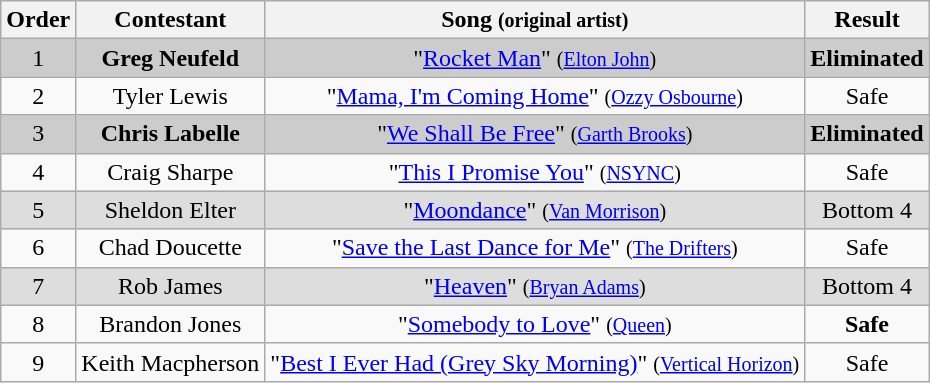<table class="wikitable plainrowheaders" style="text-align:center;">
<tr>
<th>Order</th>
<th>Contestant</th>
<th>Song <small>(original artist)</small></th>
<th>Result</th>
</tr>
<tr style="background:#ccc;">
<td>1</td>
<td><strong>Greg Neufeld</strong></td>
<td>"<a href='#'>Rocket Man</a>" <small>(<a href='#'>Elton John</a>)</small></td>
<td><strong>Eliminated</strong></td>
</tr>
<tr>
<td>2</td>
<td>Tyler Lewis</td>
<td>"<a href='#'>Mama, I'm Coming Home</a>" <small>(<a href='#'>Ozzy Osbourne</a>)</small></td>
<td>Safe</td>
</tr>
<tr style="background:#ccc;">
<td>3</td>
<td><strong>Chris Labelle</strong></td>
<td>"<a href='#'>We Shall Be Free</a>" <small>(<a href='#'>Garth Brooks</a>)</small></td>
<td><strong>Eliminated</strong></td>
</tr>
<tr>
<td>4</td>
<td>Craig Sharpe</td>
<td>"<a href='#'>This I Promise You</a>" <small>(<a href='#'>NSYNC</a>)</small></td>
<td>Safe</td>
</tr>
<tr style="background:#ddd;">
<td>5</td>
<td>Sheldon Elter</td>
<td>"<a href='#'>Moondance</a>" <small>(<a href='#'>Van Morrison</a>)</small></td>
<td>Bottom 4</td>
</tr>
<tr>
<td>6</td>
<td>Chad Doucette</td>
<td>"<a href='#'>Save the Last Dance for Me</a>" <small>(<a href='#'>The Drifters</a>)</small></td>
<td>Safe</td>
</tr>
<tr style="background:#ddd;">
<td>7</td>
<td>Rob James</td>
<td>"<a href='#'>Heaven</a>" <small>(<a href='#'>Bryan Adams</a>)</small></td>
<td>Bottom 4</td>
</tr>
<tr>
<td>8</td>
<td>Brandon Jones</td>
<td>"<a href='#'>Somebody to Love</a>" <small>(<a href='#'>Queen</a>)</small></td>
<td><strong>Safe</strong></td>
</tr>
<tr>
<td>9</td>
<td>Keith Macpherson</td>
<td>"<a href='#'>Best I Ever Had (Grey Sky Morning)</a>" <small>(<a href='#'>Vertical Horizon</a>)</small></td>
<td>Safe</td>
</tr>
</table>
